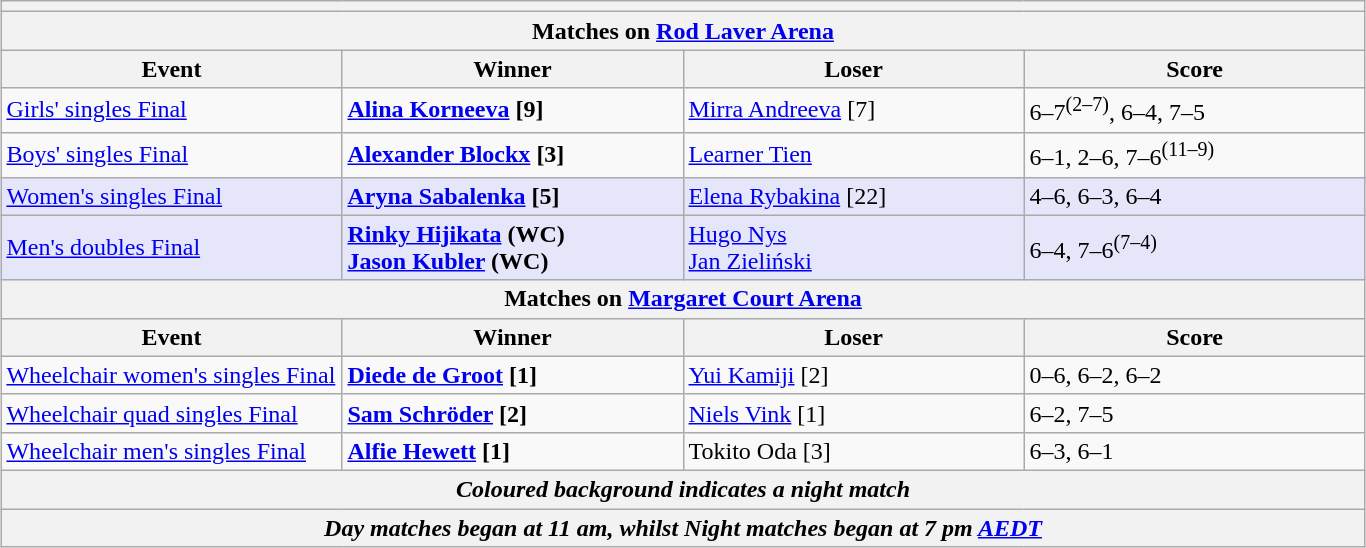<table class="wikitable collapsible uncollapsed" style="margin:auto;">
<tr>
<th colspan=4></th>
</tr>
<tr>
<th colspan=4><strong>Matches on <a href='#'>Rod Laver Arena</a></strong></th>
</tr>
<tr>
<th style="width:220px;">Event</th>
<th style="width:220px;">Winner</th>
<th style="width:220px;">Loser</th>
<th style="width:220px;">Score</th>
</tr>
<tr>
<td><a href='#'>Girls' singles Final</a></td>
<td><strong> <a href='#'>Alina Korneeva</a> [9]</strong></td>
<td> <a href='#'>Mirra Andreeva</a> [7]</td>
<td>6–7<sup>(2–7)</sup>, 6–4, 7–5</td>
</tr>
<tr>
<td><a href='#'>Boys' singles Final</a></td>
<td><strong> <a href='#'>Alexander Blockx</a> [3]</strong></td>
<td> <a href='#'>Learner Tien</a></td>
<td>6–1, 2–6, 7–6<sup>(11–9)</sup></td>
</tr>
<tr bgcolor=lavender>
<td><a href='#'>Women's singles Final</a></td>
<td><strong> <a href='#'>Aryna Sabalenka</a> [5]</strong></td>
<td> <a href='#'>Elena Rybakina</a> [22]</td>
<td>4–6, 6–3, 6–4</td>
</tr>
<tr bgcolor=lavender>
<td><a href='#'>Men's doubles Final</a></td>
<td><strong> <a href='#'>Rinky Hijikata</a> (WC)<br>  <a href='#'>Jason Kubler</a> (WC)</strong></td>
<td> <a href='#'>Hugo Nys</a> <br>  <a href='#'>Jan Zieliński</a></td>
<td>6–4, 7–6<sup>(7–4)</sup></td>
</tr>
<tr>
<th colspan=4><strong>Matches on <a href='#'>Margaret Court Arena</a></strong></th>
</tr>
<tr>
<th style="width:220px;">Event</th>
<th style="width:220px;">Winner</th>
<th style="width:220px;">Loser</th>
<th style="width:220px;">Score</th>
</tr>
<tr>
<td><a href='#'>Wheelchair women's singles Final</a></td>
<td><strong> <a href='#'>Diede de Groot</a> [1]</strong></td>
<td> <a href='#'>Yui Kamiji</a> [2]</td>
<td>0–6, 6–2, 6–2</td>
</tr>
<tr>
<td><a href='#'>Wheelchair quad singles Final</a></td>
<td><strong> <a href='#'>Sam Schröder</a> [2]</strong></td>
<td> <a href='#'>Niels Vink</a> [1]</td>
<td>6–2, 7–5</td>
</tr>
<tr>
<td><a href='#'>Wheelchair men's singles Final</a></td>
<td><strong> <a href='#'>Alfie Hewett</a> [1]</strong></td>
<td> Tokito Oda [3]</td>
<td>6–3, 6–1</td>
</tr>
<tr>
<th colspan=4><em>Coloured background indicates a night match</em></th>
</tr>
<tr>
<th colspan=4><em>Day matches began at 11 am, whilst Night matches began at 7 pm <a href='#'>AEDT</a></em></th>
</tr>
</table>
